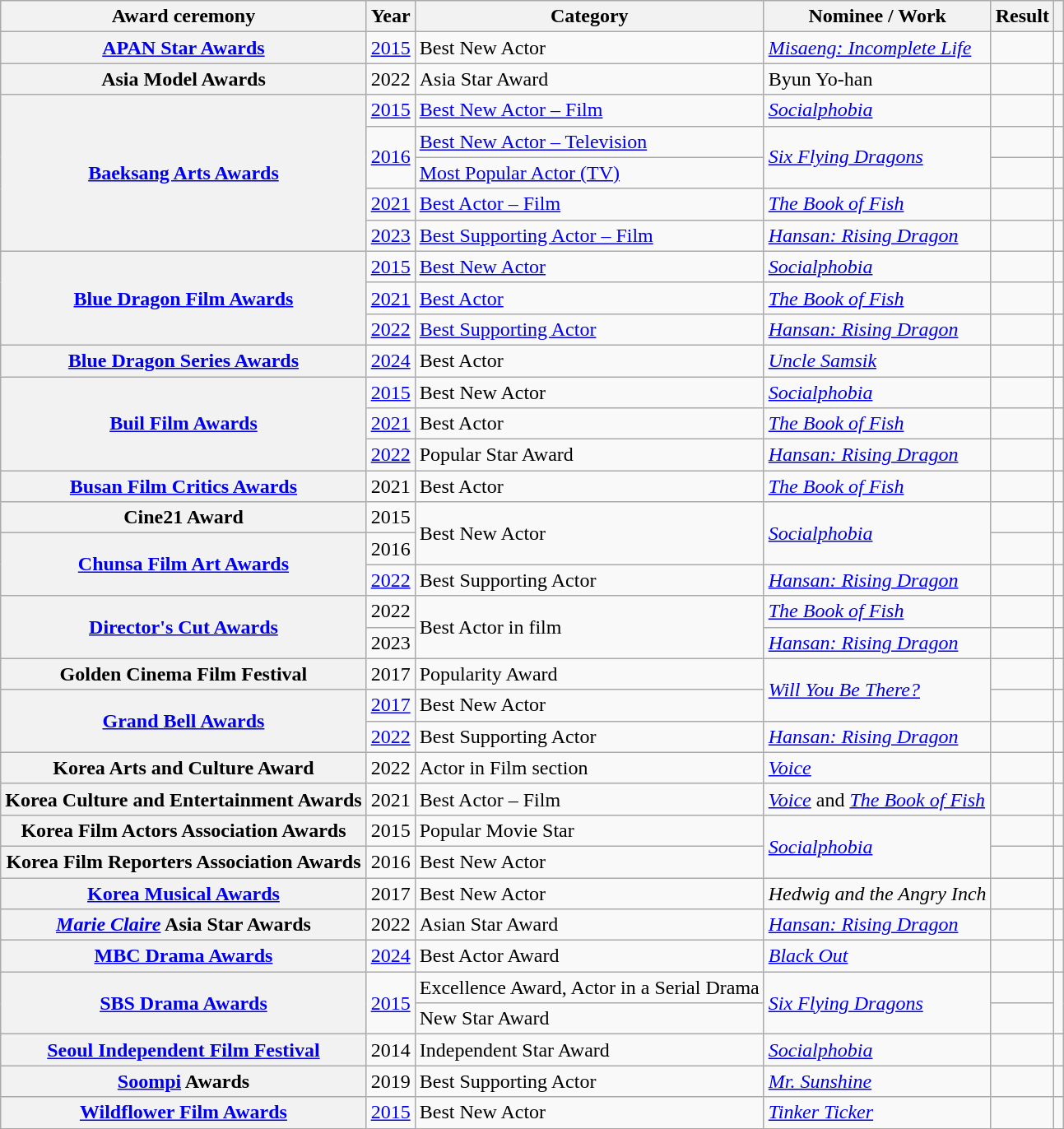<table class="wikitable plainrowheaders sortable">
<tr>
<th scope="col">Award ceremony</th>
<th scope="col">Year</th>
<th scope="col">Category</th>
<th scope="col">Nominee / Work</th>
<th scope="col">Result</th>
<th scope="col" class="unsortable"></th>
</tr>
<tr>
<th scope="row"><a href='#'>APAN Star Awards</a></th>
<td style="text-align:center"><a href='#'>2015</a></td>
<td>Best New Actor</td>
<td><em><a href='#'>Misaeng: Incomplete Life</a></em></td>
<td></td>
<td style="text-align:center"></td>
</tr>
<tr>
<th scope="row">Asia Model Awards</th>
<td style="text-align:center">2022</td>
<td>Asia Star Award</td>
<td>Byun Yo-han</td>
<td></td>
<td style="text-align:center"></td>
</tr>
<tr>
<th scope="row"  rowspan="5"><a href='#'>Baeksang Arts Awards</a></th>
<td style="text-align:center"><a href='#'>2015</a></td>
<td><a href='#'>Best New Actor – Film</a></td>
<td><em><a href='#'>Socialphobia</a></em></td>
<td></td>
<td style="text-align:center"></td>
</tr>
<tr>
<td rowspan="2" style="text-align:center"><a href='#'>2016</a></td>
<td><a href='#'>Best New Actor – Television</a></td>
<td rowspan="2"><em><a href='#'>Six Flying Dragons</a></em></td>
<td></td>
<td style="text-align:center"></td>
</tr>
<tr>
<td><a href='#'>Most Popular Actor (TV)</a></td>
<td></td>
<td style="text-align:center"></td>
</tr>
<tr>
<td style="text-align:center"><a href='#'>2021</a></td>
<td><a href='#'>Best Actor – Film</a></td>
<td><em><a href='#'>The Book of Fish</a></em></td>
<td></td>
<td style="text-align:center"></td>
</tr>
<tr>
<td style="text-align:center"><a href='#'>2023</a></td>
<td><a href='#'>Best Supporting Actor – Film</a></td>
<td><em><a href='#'>Hansan: Rising Dragon</a></em></td>
<td></td>
<td style="text-align:center"></td>
</tr>
<tr>
<th scope="row"  rowspan="3"><a href='#'>Blue Dragon Film Awards</a></th>
<td style="text-align:center"><a href='#'>2015</a></td>
<td><a href='#'>Best New Actor</a></td>
<td><em><a href='#'>Socialphobia</a></em></td>
<td></td>
<td style="text-align:center"></td>
</tr>
<tr>
<td style="text-align:center"><a href='#'>2021</a></td>
<td><a href='#'>Best Actor</a></td>
<td><em><a href='#'>The Book of Fish</a></em></td>
<td></td>
<td style="text-align:center"></td>
</tr>
<tr>
<td style="text-align:center"><a href='#'>2022</a></td>
<td><a href='#'>Best Supporting Actor</a></td>
<td><em><a href='#'>Hansan: Rising Dragon</a></em></td>
<td></td>
<td style="text-align:center"></td>
</tr>
<tr>
<th scope="row"><a href='#'>Blue Dragon Series Awards</a></th>
<td style="text-align:center"><a href='#'>2024</a></td>
<td>Best Actor</td>
<td><em><a href='#'>Uncle Samsik</a></em></td>
<td></td>
<td style="text-align:center"></td>
</tr>
<tr>
<th scope="row"  rowspan="3"><a href='#'>Buil Film Awards</a></th>
<td style="text-align:center"><a href='#'>2015</a></td>
<td>Best New Actor</td>
<td><em><a href='#'>Socialphobia</a></em></td>
<td></td>
<td style="text-align:center"></td>
</tr>
<tr>
<td style="text-align:center"><a href='#'>2021</a></td>
<td>Best Actor</td>
<td><em><a href='#'>The Book of Fish</a></em></td>
<td></td>
<td style="text-align:center"></td>
</tr>
<tr>
<td style="text-align:center"><a href='#'>2022</a></td>
<td>Popular Star Award</td>
<td><em><a href='#'>Hansan: Rising Dragon</a></em></td>
<td></td>
<td style="text-align:center"></td>
</tr>
<tr>
<th scope="row"><a href='#'>Busan Film Critics Awards</a></th>
<td style="text-align:center">2021</td>
<td>Best Actor</td>
<td><em><a href='#'>The Book of Fish</a></em></td>
<td></td>
<td style="text-align:center"></td>
</tr>
<tr>
<th scope="row">Cine21  Award</th>
<td style="text-align:center">2015</td>
<td rowspan="2">Best New Actor</td>
<td rowspan="2"><em><a href='#'>Socialphobia</a></em></td>
<td></td>
<td style="text-align:center"></td>
</tr>
<tr>
<th scope="row"  rowspan="2"><a href='#'>Chunsa Film Art Awards</a></th>
<td style="text-align:center">2016</td>
<td></td>
<td style="text-align:center"></td>
</tr>
<tr>
<td style="text-align:center"><a href='#'>2022</a></td>
<td>Best Supporting Actor</td>
<td><em><a href='#'>Hansan: Rising Dragon</a></em></td>
<td></td>
<td style="text-align:center"></td>
</tr>
<tr>
<th scope="row" rowspan="2"><a href='#'>Director's Cut Awards</a></th>
<td style="text-align:center">2022</td>
<td rowspan="2">Best Actor in film</td>
<td><em><a href='#'>The Book of Fish</a></em></td>
<td></td>
<td style="text-align:center"></td>
</tr>
<tr>
<td style="text-align:center">2023</td>
<td><em><a href='#'>Hansan: Rising Dragon</a></em></td>
<td></td>
<td rowspan="1" style="text-align:center"></td>
</tr>
<tr>
<th scope="row">Golden Cinema Film Festival</th>
<td style="text-align:center">2017</td>
<td>Popularity Award</td>
<td rowspan="2"><em><a href='#'>Will You Be There?</a></em></td>
<td></td>
<td style="text-align:center"></td>
</tr>
<tr>
<th scope="row"  rowspan="2"><a href='#'>Grand Bell Awards</a></th>
<td style="text-align:center"><a href='#'>2017</a></td>
<td>Best New Actor</td>
<td></td>
<td style="text-align:center"></td>
</tr>
<tr>
<td style="text-align:center"><a href='#'>2022</a></td>
<td>Best Supporting Actor</td>
<td><em><a href='#'>Hansan: Rising Dragon</a></em></td>
<td></td>
<td style="text-align:center"></td>
</tr>
<tr>
<th scope="row">Korea Arts and Culture Award</th>
<td style="text-align:center">2022</td>
<td>Actor in Film section</td>
<td><em><a href='#'>Voice</a></em></td>
<td></td>
<td style="text-align:center"></td>
</tr>
<tr>
<th scope="row">Korea Culture and Entertainment Awards</th>
<td style="text-align:center">2021</td>
<td>Best Actor –  Film</td>
<td><em><a href='#'>Voice</a></em> and  <em><a href='#'>The Book of Fish</a></em></td>
<td></td>
<td style="text-align:center"></td>
</tr>
<tr>
<th scope="row">Korea Film Actors Association Awards</th>
<td style="text-align:center">2015</td>
<td>Popular Movie Star</td>
<td rowspan="2"><em><a href='#'>Socialphobia</a></em></td>
<td></td>
<td style="text-align:center"></td>
</tr>
<tr>
<th scope="row">Korea Film Reporters Association Awards </th>
<td style="text-align:center">2016</td>
<td>Best New Actor</td>
<td></td>
<td style="text-align:center"></td>
</tr>
<tr>
<th scope="row"><a href='#'>Korea Musical Awards</a></th>
<td style="text-align:center">2017</td>
<td>Best New Actor</td>
<td><em>Hedwig and the Angry Inch</em></td>
<td></td>
<td style="text-align:center"></td>
</tr>
<tr>
<th scope="row"><em><a href='#'>Marie Claire</a></em> Asia Star Awards</th>
<td style="text-align:center">2022</td>
<td>Asian Star Award</td>
<td><em><a href='#'>Hansan: Rising Dragon</a></em></td>
<td></td>
<td style="text-align:center"></td>
</tr>
<tr>
<th scope="row"><a href='#'>MBC Drama Awards</a></th>
<td style="text-align:center"><a href='#'>2024</a></td>
<td>Best Actor Award</td>
<td><em><a href='#'>Black Out</a></em></td>
<td></td>
<td style="text-align:center"></td>
</tr>
<tr>
<th scope="row"  rowspan="2"><a href='#'>SBS Drama Awards</a></th>
<td rowspan="2" style="text-align:center"><a href='#'>2015</a></td>
<td>Excellence Award, Actor in a Serial Drama</td>
<td rowspan='2'><em><a href='#'>Six Flying Dragons</a></em></td>
<td></td>
<td rowspan="2" style="text-align:center"></td>
</tr>
<tr>
<td>New Star Award</td>
<td></td>
</tr>
<tr>
<th scope="row"><a href='#'>Seoul Independent Film Festival</a></th>
<td style="text-align:center">2014</td>
<td>Independent Star Award</td>
<td><em><a href='#'>Socialphobia</a></em></td>
<td></td>
<td style="text-align:center"></td>
</tr>
<tr>
<th scope="row"><a href='#'>Soompi</a> Awards</th>
<td style="text-align:center">2019</td>
<td>Best Supporting Actor</td>
<td><em><a href='#'>Mr. Sunshine</a></em></td>
<td></td>
<td style="text-align:center"></td>
</tr>
<tr>
<th scope="row"><a href='#'>Wildflower Film Awards</a></th>
<td style="text-align:center"><a href='#'>2015</a></td>
<td>Best New Actor</td>
<td><em><a href='#'>Tinker Ticker</a></em></td>
<td></td>
<td style="text-align:center"></td>
</tr>
</table>
